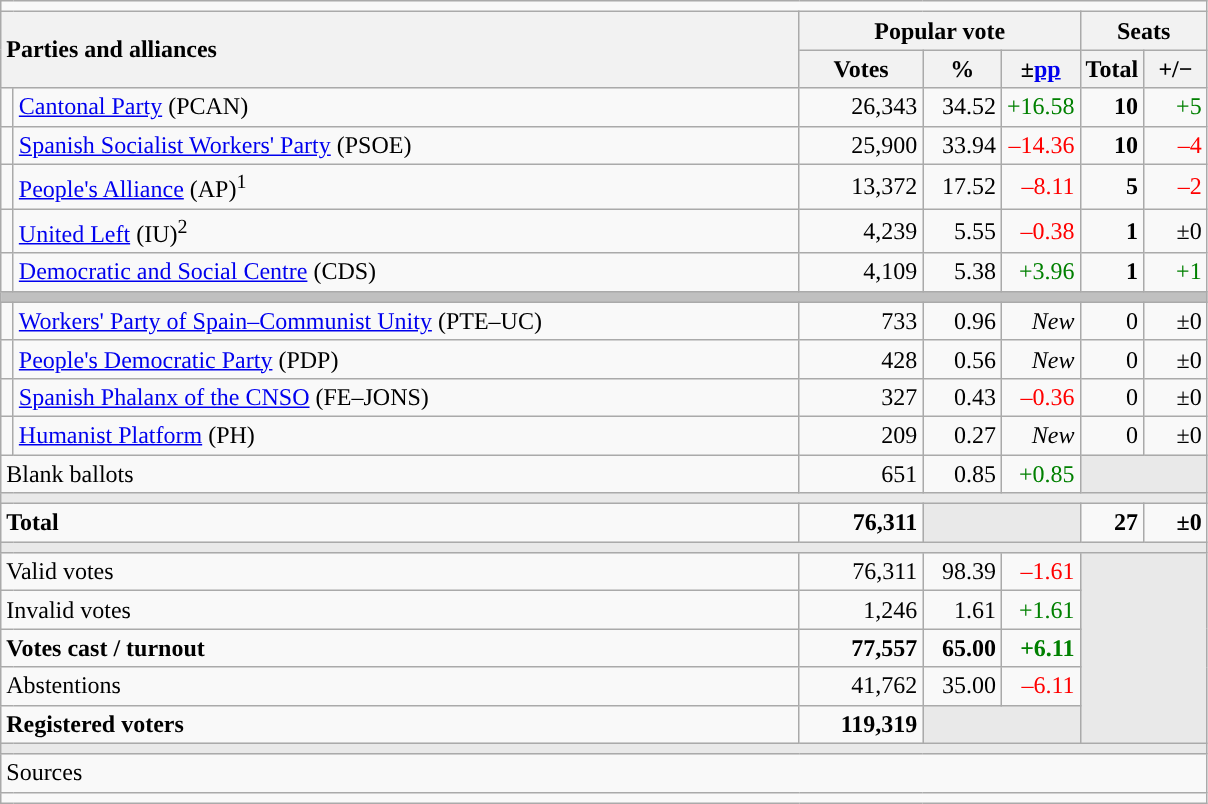<table class="wikitable" style="text-align:right;">
<tr>
<td colspan="7"></td>
</tr>
<tr>
<th style="text-align:left;" rowspan="2" colspan="2" width="525">Parties and alliances</th>
<th colspan="3">Popular vote</th>
<th colspan="2">Seats</th>
</tr>
<tr>
<th width="75">Votes</th>
<th width="45">%</th>
<th width="45">±<a href='#'>pp</a></th>
<th width="35">Total</th>
<th width="35">+/−</th>
</tr>
<tr>
<td width="1" style="color:inherit;background:"></td>
<td align="left"><a href='#'>Cantonal Party</a> (PCAN)</td>
<td>26,343</td>
<td>34.52</td>
<td style="color:green;">+16.58</td>
<td><strong>10</strong></td>
<td style="color:green;">+5</td>
</tr>
<tr>
<td style="color:inherit;background:"></td>
<td align="left"><a href='#'>Spanish Socialist Workers' Party</a> (PSOE)</td>
<td>25,900</td>
<td>33.94</td>
<td style="color:red;">–14.36</td>
<td><strong>10</strong></td>
<td style="color:red;">–4</td>
</tr>
<tr>
<td style="color:inherit;background:"></td>
<td align="left"><a href='#'>People's Alliance</a> (AP)<sup>1</sup></td>
<td>13,372</td>
<td>17.52</td>
<td style="color:red;">–8.11</td>
<td><strong>5</strong></td>
<td style="color:red;">–2</td>
</tr>
<tr>
<td style="color:inherit;background:"></td>
<td align="left"><a href='#'>United Left</a> (IU)<sup>2</sup></td>
<td>4,239</td>
<td>5.55</td>
<td style="color:red;">–0.38</td>
<td><strong>1</strong></td>
<td>±0</td>
</tr>
<tr>
<td style="color:inherit;background:"></td>
<td align="left"><a href='#'>Democratic and Social Centre</a> (CDS)</td>
<td>4,109</td>
<td>5.38</td>
<td style="color:green;">+3.96</td>
<td><strong>1</strong></td>
<td style="color:green;">+1</td>
</tr>
<tr>
<td colspan="7" bgcolor="#C0C0C0"></td>
</tr>
<tr>
<td style="color:inherit;background:"></td>
<td align="left"><a href='#'>Workers' Party of Spain–Communist Unity</a> (PTE–UC)</td>
<td>733</td>
<td>0.96</td>
<td><em>New</em></td>
<td>0</td>
<td>±0</td>
</tr>
<tr>
<td style="color:inherit;background:"></td>
<td align="left"><a href='#'>People's Democratic Party</a> (PDP)</td>
<td>428</td>
<td>0.56</td>
<td><em>New</em></td>
<td>0</td>
<td>±0</td>
</tr>
<tr>
<td style="color:inherit;background:"></td>
<td align="left"><a href='#'>Spanish Phalanx of the CNSO</a> (FE–JONS)</td>
<td>327</td>
<td>0.43</td>
<td style="color:red;">–0.36</td>
<td>0</td>
<td>±0</td>
</tr>
<tr>
<td style="color:inherit;background:"></td>
<td align="left"><a href='#'>Humanist Platform</a> (PH)</td>
<td>209</td>
<td>0.27</td>
<td><em>New</em></td>
<td>0</td>
<td>±0</td>
</tr>
<tr>
<td align="left" colspan="2">Blank ballots</td>
<td>651</td>
<td>0.85</td>
<td style="color:green;">+0.85</td>
<td bgcolor="#E9E9E9" colspan="2"></td>
</tr>
<tr>
<td colspan="7" bgcolor="#E9E9E9"></td>
</tr>
<tr style="font-weight:bold;">
<td align="left" colspan="2">Total</td>
<td>76,311</td>
<td bgcolor="#E9E9E9" colspan="2"></td>
<td>27</td>
<td>±0</td>
</tr>
<tr>
<td colspan="7" bgcolor="#E9E9E9"></td>
</tr>
<tr>
<td align="left" colspan="2">Valid votes</td>
<td>76,311</td>
<td>98.39</td>
<td style="color:red;">–1.61</td>
<td bgcolor="#E9E9E9" colspan="2" rowspan="5"></td>
</tr>
<tr>
<td align="left" colspan="2">Invalid votes</td>
<td>1,246</td>
<td>1.61</td>
<td style="color:green;">+1.61</td>
</tr>
<tr style="font-weight:bold;">
<td align="left" colspan="2">Votes cast / turnout</td>
<td>77,557</td>
<td>65.00</td>
<td style="color:green;">+6.11</td>
</tr>
<tr>
<td align="left" colspan="2">Abstentions</td>
<td>41,762</td>
<td>35.00</td>
<td style="color:red;">–6.11</td>
</tr>
<tr style="font-weight:bold;">
<td align="left" colspan="2">Registered voters</td>
<td>119,319</td>
<td bgcolor="#E9E9E9" colspan="2"></td>
</tr>
<tr>
<td colspan="7" bgcolor="#E9E9E9"></td>
</tr>
<tr>
<td align="left" colspan="7">Sources</td>
</tr>
<tr>
<td colspan="7" style="text-align:left; max-width:790px;"></td>
</tr>
</table>
